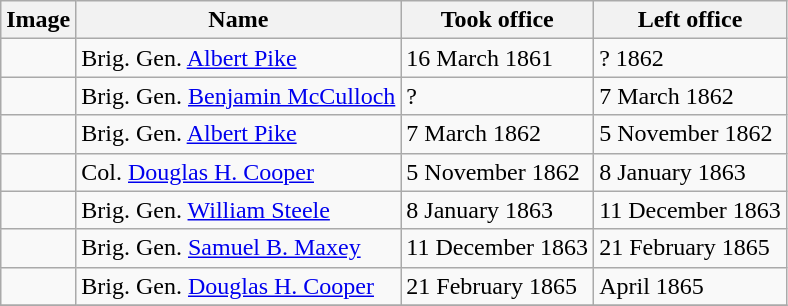<table class="wikitable sortable">
<tr>
<th>Image</th>
<th>Name</th>
<th>Took office</th>
<th>Left office</th>
</tr>
<tr>
<td></td>
<td>Brig. Gen. <a href='#'>Albert Pike</a></td>
<td>16 March 1861</td>
<td>? 1862</td>
</tr>
<tr>
<td></td>
<td>Brig. Gen. <a href='#'>Benjamin McCulloch</a></td>
<td>?</td>
<td>7 March 1862</td>
</tr>
<tr>
<td></td>
<td>Brig. Gen. <a href='#'>Albert Pike</a></td>
<td>7 March 1862</td>
<td>5 November 1862</td>
</tr>
<tr>
<td></td>
<td>Col. <a href='#'>Douglas H. Cooper</a></td>
<td>5 November 1862</td>
<td>8 January 1863</td>
</tr>
<tr>
<td></td>
<td>Brig. Gen. <a href='#'>William Steele</a></td>
<td>8 January 1863</td>
<td>11 December 1863</td>
</tr>
<tr>
<td></td>
<td>Brig. Gen. <a href='#'>Samuel B. Maxey</a></td>
<td>11 December 1863</td>
<td>21 February 1865</td>
</tr>
<tr>
<td></td>
<td>Brig. Gen. <a href='#'>Douglas H. Cooper</a></td>
<td>21 February 1865</td>
<td>April 1865</td>
</tr>
<tr>
</tr>
</table>
